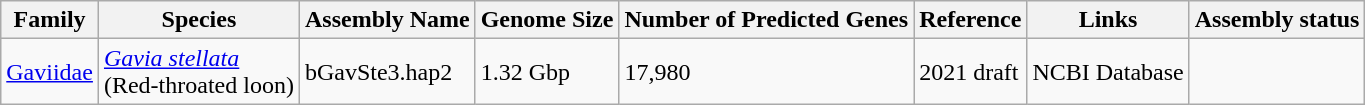<table class="wikitable sortable">
<tr>
<th>Family</th>
<th>Species</th>
<th>Assembly Name</th>
<th>Genome Size</th>
<th>Number of Predicted Genes</th>
<th>Reference</th>
<th>Links</th>
<th>Assembly status</th>
</tr>
<tr>
<td><a href='#'>Gaviidae</a></td>
<td><em><a href='#'>Gavia stellata</a></em><br>(Red-throated loon)</td>
<td>bGavSte3.hap2</td>
<td>1.32 Gbp</td>
<td>17,980</td>
<td>2021 draft</td>
<td>NCBI Database</td>
<td></td>
</tr>
</table>
